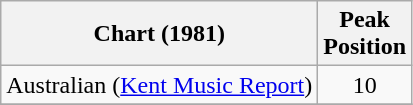<table class="wikitable">
<tr>
<th>Chart (1981)</th>
<th>Peak<br>Position</th>
</tr>
<tr>
<td>Australian (<a href='#'>Kent Music Report</a>)</td>
<td align="center">10</td>
</tr>
<tr>
</tr>
</table>
